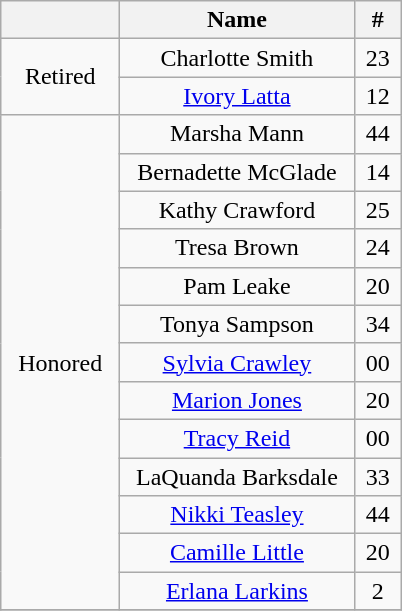<table class="wikitable" style="text-align: center;">
<tr>
<th></th>
<th>Name</th>
<th>  #  </th>
</tr>
<tr>
<td rowspan="2">Retired</td>
<td>Charlotte Smith</td>
<td>23</td>
</tr>
<tr>
<td><a href='#'>Ivory Latta</a></td>
<td>12</td>
</tr>
<tr>
<td rowspan="13">  Honored   </td>
<td>Marsha Mann</td>
<td>44</td>
</tr>
<tr>
<td>  Bernadette McGlade  </td>
<td>14</td>
</tr>
<tr>
<td>Kathy Crawford</td>
<td>25</td>
</tr>
<tr>
<td>Tresa Brown</td>
<td>24</td>
</tr>
<tr>
<td>Pam Leake</td>
<td>20</td>
</tr>
<tr>
<td>Tonya Sampson</td>
<td>34</td>
</tr>
<tr>
<td><a href='#'>Sylvia Crawley</a></td>
<td>00</td>
</tr>
<tr>
<td><a href='#'>Marion Jones</a></td>
<td>20</td>
</tr>
<tr>
<td><a href='#'>Tracy Reid</a></td>
<td>00</td>
</tr>
<tr>
<td>LaQuanda Barksdale</td>
<td>33</td>
</tr>
<tr>
<td><a href='#'>Nikki Teasley</a></td>
<td>44</td>
</tr>
<tr>
<td><a href='#'>Camille Little</a></td>
<td>20</td>
</tr>
<tr>
<td><a href='#'>Erlana Larkins</a></td>
<td>2</td>
</tr>
<tr>
</tr>
</table>
